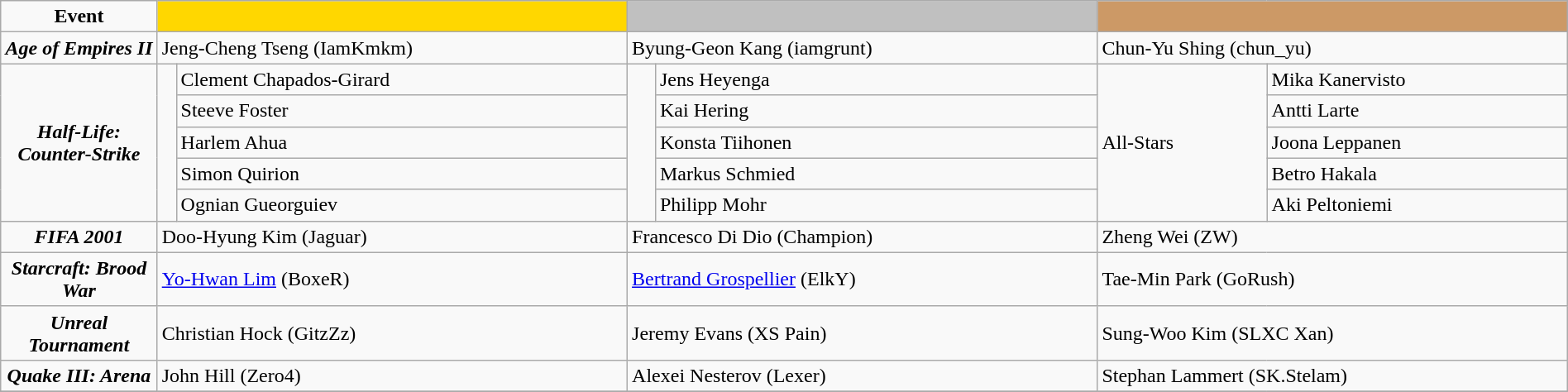<table class="wikitable" width=100%>
<tr>
<td style="text-align:center"  width=10%><strong>Event</strong></td>
<td colspan="2" style="text-align:center" bgcolor="gold" width=30%></td>
<td colspan="2" style="text-align:center" bgcolor="silver" width=30%></td>
<td colspan="2" style="text-align:center" bgcolor="CC9966" width=30%></td>
</tr>
<tr>
<td style="text-align:center"><strong><em>Age of Empires II</em></strong></td>
<td colspan="2"> Jeng-Cheng Tseng (IamKmkm)</td>
<td colspan="2"> Byung-Geon Kang (iamgrunt)</td>
<td colspan="2"> Chun-Yu Shing (chun_yu)</td>
</tr>
<tr>
<td rowspan="5" align=center><strong><em>Half-Life: Counter-Strike</em></strong></td>
<td rowspan="5"><br></td>
<td>Clement Chapados-Girard</td>
<td rowspan="5"><br></td>
<td>Jens Heyenga</td>
<td rowspan="5">All-Stars<br></td>
<td>Mika Kanervisto</td>
</tr>
<tr>
<td>Steeve Foster</td>
<td>Kai Hering</td>
<td>Antti Larte</td>
</tr>
<tr>
<td>Harlem Ahua</td>
<td>Konsta Tiihonen</td>
<td>Joona Leppanen</td>
</tr>
<tr>
<td>Simon Quirion</td>
<td>Markus Schmied</td>
<td>Betro Hakala</td>
</tr>
<tr>
<td>Ognian Gueorguiev</td>
<td>Philipp Mohr</td>
<td>Aki Peltoniemi</td>
</tr>
<tr>
<td style="text-align:center"><strong><em>FIFA 2001</em></strong></td>
<td colspan="2"> Doo-Hyung Kim (Jaguar)</td>
<td colspan="2"> Francesco Di Dio (Champion)</td>
<td colspan="2"> Zheng Wei (ZW)</td>
</tr>
<tr>
<td style="text-align:center"><strong><em>Starcraft: Brood War</em></strong></td>
<td colspan="2"> <a href='#'>Yo-Hwan Lim</a> (BoxeR)</td>
<td colspan="2"> <a href='#'>Bertrand Grospellier</a> (ElkY)</td>
<td colspan="2"> Tae-Min Park (GoRush)</td>
</tr>
<tr>
<td style="text-align:center"><strong><em>Unreal Tournament</em></strong></td>
<td colspan="2"> Christian Hock (GitzZz)</td>
<td colspan="2"> Jeremy Evans (XS Pain)</td>
<td colspan="2"> Sung-Woo Kim (SLXC Xan)</td>
</tr>
<tr>
<td style="text-align:center"><strong><em>Quake III: Arena</em></strong></td>
<td colspan="2"> John Hill (Zero4)</td>
<td colspan="2"> Alexei Nesterov (Lexer)</td>
<td colspan="2"> Stephan Lammert (SK.Stelam)</td>
</tr>
<tr>
</tr>
</table>
